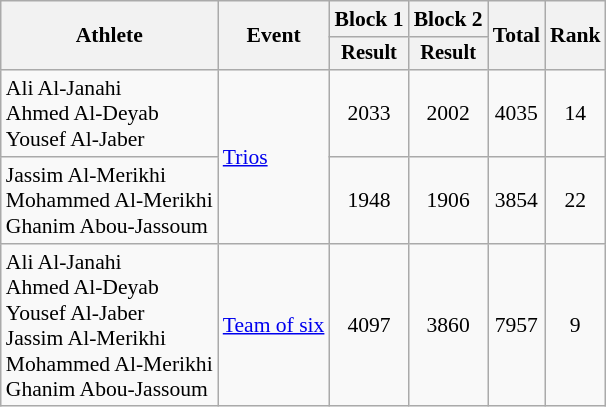<table class=wikitable style=font-size:90%;text-align:center>
<tr>
<th rowspan="2">Athlete</th>
<th rowspan="2">Event</th>
<th>Block 1</th>
<th>Block 2</th>
<th rowspan="2">Total</th>
<th rowspan="2">Rank</th>
</tr>
<tr style="font-size:95%">
<th>Result</th>
<th>Result</th>
</tr>
<tr>
<td align=left>Ali Al-Janahi<br>Ahmed Al-Deyab<br>Yousef Al-Jaber</td>
<td align=left rowspan=2><a href='#'>Trios</a></td>
<td>2033</td>
<td>2002</td>
<td>4035</td>
<td>14</td>
</tr>
<tr>
<td align=left>Jassim Al-Merikhi<br>Mohammed Al-Merikhi<br>Ghanim Abou-Jassoum</td>
<td>1948</td>
<td>1906</td>
<td>3854</td>
<td>22</td>
</tr>
<tr>
<td align=left>Ali Al-Janahi<br>Ahmed Al-Deyab<br>Yousef Al-Jaber<br>Jassim Al-Merikhi<br>Mohammed Al-Merikhi<br>Ghanim Abou-Jassoum</td>
<td align=left><a href='#'>Team of six</a></td>
<td>4097</td>
<td>3860</td>
<td>7957</td>
<td>9</td>
</tr>
</table>
